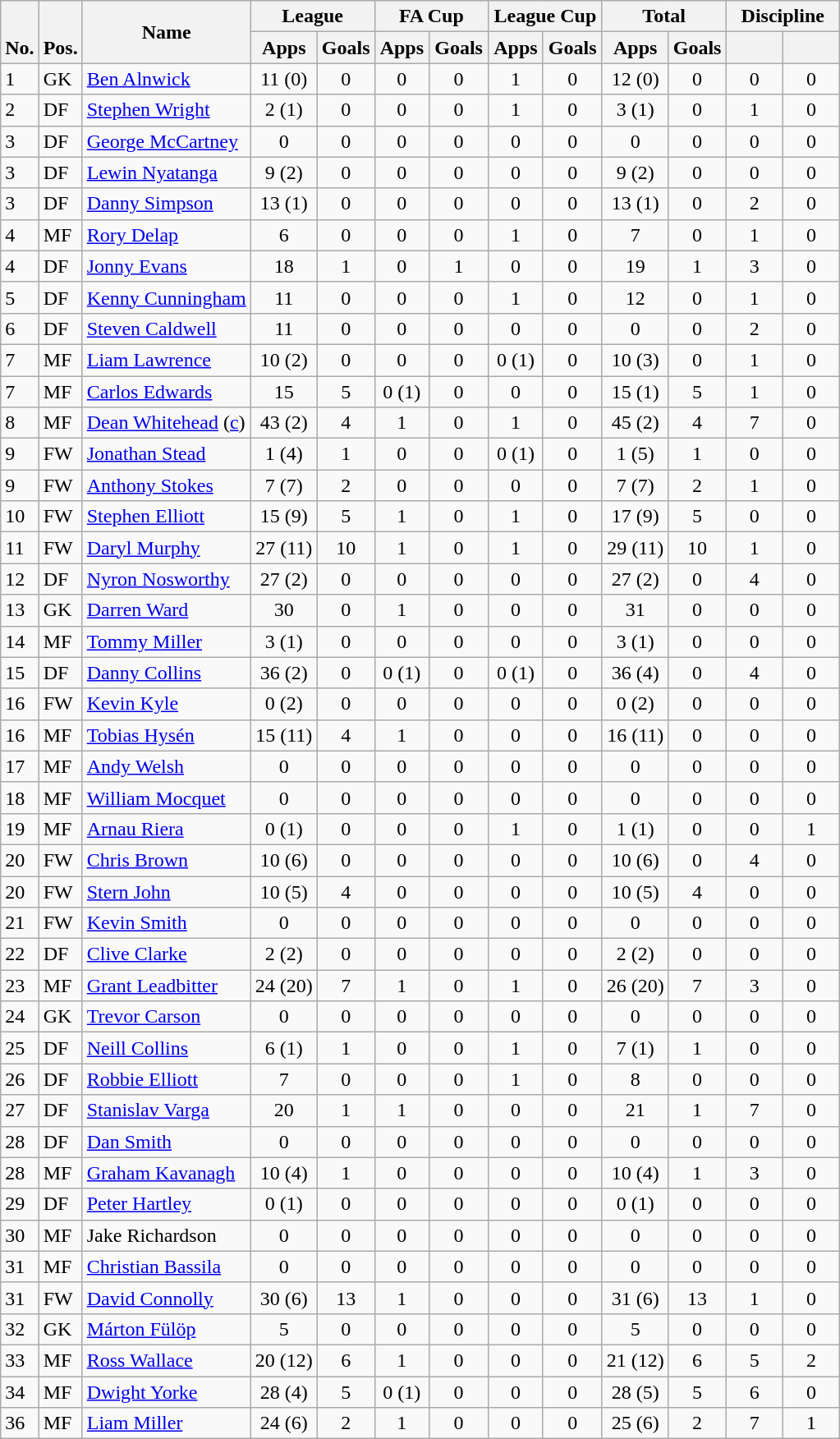<table class="wikitable" style="text-align:center">
<tr>
<th rowspan="2" valign="bottom">No.</th>
<th rowspan="2" valign="bottom">Pos.</th>
<th rowspan="2">Name</th>
<th colspan="2" width="85">League</th>
<th colspan="2" width="85">FA Cup</th>
<th colspan="2" width="85">League Cup</th>
<th colspan="2" width="85">Total</th>
<th colspan="2" width="85">Discipline</th>
</tr>
<tr>
<th>Apps</th>
<th>Goals</th>
<th>Apps</th>
<th>Goals</th>
<th>Apps</th>
<th>Goals</th>
<th>Apps</th>
<th>Goals</th>
<th></th>
<th></th>
</tr>
<tr>
<td align="left">1</td>
<td align="left">GK</td>
<td align="left"><a href='#'>Ben Alnwick</a></td>
<td>11 (0)</td>
<td>0</td>
<td>0</td>
<td>0</td>
<td>1</td>
<td>0</td>
<td>12 (0)</td>
<td>0</td>
<td>0</td>
<td>0</td>
</tr>
<tr>
<td align="left">2</td>
<td align="left">DF</td>
<td align="left"><a href='#'>Stephen Wright</a></td>
<td>2 (1)</td>
<td>0</td>
<td>0</td>
<td>0</td>
<td>1</td>
<td>0</td>
<td>3 (1)</td>
<td>0</td>
<td>1</td>
<td>0</td>
</tr>
<tr>
<td align="left">3</td>
<td align="left">DF</td>
<td align="left"><a href='#'>George McCartney</a></td>
<td>0</td>
<td>0</td>
<td>0</td>
<td>0</td>
<td>0</td>
<td>0</td>
<td>0</td>
<td>0</td>
<td>0</td>
<td>0</td>
</tr>
<tr>
<td align="left">3</td>
<td align="left">DF</td>
<td align="left"><a href='#'>Lewin Nyatanga</a></td>
<td>9 (2)</td>
<td>0</td>
<td>0</td>
<td>0</td>
<td>0</td>
<td>0</td>
<td>9 (2)</td>
<td>0</td>
<td>0</td>
<td>0</td>
</tr>
<tr>
<td align="left">3</td>
<td align="left">DF</td>
<td align="left"><a href='#'>Danny Simpson</a></td>
<td>13 (1)</td>
<td>0</td>
<td>0</td>
<td>0</td>
<td>0</td>
<td>0</td>
<td>13 (1)</td>
<td>0</td>
<td>2</td>
<td>0</td>
</tr>
<tr>
<td align="left">4</td>
<td align="left">MF</td>
<td align="left"><a href='#'>Rory Delap</a></td>
<td>6</td>
<td>0</td>
<td>0</td>
<td>0</td>
<td>1</td>
<td>0</td>
<td>7</td>
<td>0</td>
<td>1</td>
<td>0</td>
</tr>
<tr>
<td align="left">4</td>
<td align="left">DF</td>
<td align="left"><a href='#'>Jonny Evans</a></td>
<td>18</td>
<td>1</td>
<td>0</td>
<td>1</td>
<td>0</td>
<td>0</td>
<td>19</td>
<td>1</td>
<td>3</td>
<td>0</td>
</tr>
<tr>
<td align="left">5</td>
<td align="left">DF</td>
<td align="left"><a href='#'>Kenny Cunningham</a></td>
<td>11</td>
<td>0</td>
<td>0</td>
<td>0</td>
<td>1</td>
<td>0</td>
<td>12</td>
<td>0</td>
<td>1</td>
<td>0</td>
</tr>
<tr>
<td align="left">6</td>
<td align="left">DF</td>
<td align="left"><a href='#'>Steven Caldwell</a></td>
<td>11</td>
<td>0</td>
<td>0</td>
<td>0</td>
<td>0</td>
<td>0</td>
<td>0</td>
<td>0</td>
<td>2</td>
<td>0</td>
</tr>
<tr>
<td align="left">7</td>
<td align="left">MF</td>
<td align="left"><a href='#'>Liam Lawrence</a></td>
<td>10 (2)</td>
<td>0</td>
<td>0</td>
<td>0</td>
<td>0 (1)</td>
<td>0</td>
<td>10 (3)</td>
<td>0</td>
<td>1</td>
<td>0</td>
</tr>
<tr>
<td align="left">7</td>
<td align="left">MF</td>
<td align="left"><a href='#'>Carlos Edwards</a></td>
<td>15</td>
<td>5</td>
<td>0 (1)</td>
<td>0</td>
<td>0</td>
<td>0</td>
<td>15 (1)</td>
<td>5</td>
<td>1</td>
<td>0</td>
</tr>
<tr>
<td align="left">8</td>
<td align="left">MF</td>
<td align="left"><a href='#'>Dean Whitehead</a> (<a href='#'>c</a>)</td>
<td>43 (2)</td>
<td>4</td>
<td>1</td>
<td>0</td>
<td>1</td>
<td>0</td>
<td>45 (2)</td>
<td>4</td>
<td>7</td>
<td>0</td>
</tr>
<tr>
<td align="left">9</td>
<td align="left">FW</td>
<td align="left"><a href='#'>Jonathan Stead</a></td>
<td>1 (4)</td>
<td>1</td>
<td>0</td>
<td>0</td>
<td>0 (1)</td>
<td>0</td>
<td>1 (5)</td>
<td>1</td>
<td>0</td>
<td>0</td>
</tr>
<tr>
<td align="left">9</td>
<td align="left">FW</td>
<td align="left"><a href='#'>Anthony Stokes</a></td>
<td>7 (7)</td>
<td>2</td>
<td>0</td>
<td>0</td>
<td>0</td>
<td>0</td>
<td>7 (7)</td>
<td>2</td>
<td>1</td>
<td>0</td>
</tr>
<tr>
<td align="left">10</td>
<td align="left">FW</td>
<td align="left"><a href='#'>Stephen Elliott</a></td>
<td>15 (9)</td>
<td>5</td>
<td>1</td>
<td>0</td>
<td>1</td>
<td>0</td>
<td>17 (9)</td>
<td>5</td>
<td>0</td>
<td>0</td>
</tr>
<tr>
<td align="left">11</td>
<td align="left">FW</td>
<td align="left"><a href='#'>Daryl Murphy</a></td>
<td>27 (11)</td>
<td>10</td>
<td>1</td>
<td>0</td>
<td>1</td>
<td>0</td>
<td>29 (11)</td>
<td>10</td>
<td>1</td>
<td>0</td>
</tr>
<tr>
<td align="left">12</td>
<td align="left">DF</td>
<td align="left"><a href='#'>Nyron Nosworthy</a></td>
<td>27 (2)</td>
<td>0</td>
<td>0</td>
<td>0</td>
<td>0</td>
<td>0</td>
<td>27 (2)</td>
<td>0</td>
<td>4</td>
<td>0</td>
</tr>
<tr>
<td align="left">13</td>
<td align="left">GK</td>
<td align="left"><a href='#'>Darren Ward</a></td>
<td>30</td>
<td>0</td>
<td>1</td>
<td>0</td>
<td>0</td>
<td>0</td>
<td>31</td>
<td>0</td>
<td>0</td>
<td>0</td>
</tr>
<tr>
<td align="left">14</td>
<td align="left">MF</td>
<td align="left"><a href='#'>Tommy Miller</a></td>
<td>3 (1)</td>
<td>0</td>
<td>0</td>
<td>0</td>
<td>0</td>
<td>0</td>
<td>3 (1)</td>
<td>0</td>
<td>0</td>
<td>0</td>
</tr>
<tr>
<td align="left">15</td>
<td align="left">DF</td>
<td align="left"><a href='#'>Danny Collins</a></td>
<td>36 (2)</td>
<td>0</td>
<td>0 (1)</td>
<td>0</td>
<td>0 (1)</td>
<td>0</td>
<td>36 (4)</td>
<td>0</td>
<td>4</td>
<td>0</td>
</tr>
<tr>
<td align="left">16</td>
<td align="left">FW</td>
<td align="left"><a href='#'>Kevin Kyle</a></td>
<td>0 (2)</td>
<td>0</td>
<td>0</td>
<td>0</td>
<td>0</td>
<td>0</td>
<td>0 (2)</td>
<td>0</td>
<td>0</td>
<td>0</td>
</tr>
<tr>
<td align="left">16</td>
<td align="left">MF</td>
<td align="left"><a href='#'>Tobias Hysén</a></td>
<td>15 (11)</td>
<td>4</td>
<td>1</td>
<td>0</td>
<td>0</td>
<td>0</td>
<td>16 (11)</td>
<td>0</td>
<td>0</td>
<td>0</td>
</tr>
<tr>
<td align="left">17</td>
<td align="left">MF</td>
<td align="left"><a href='#'>Andy Welsh</a></td>
<td>0</td>
<td>0</td>
<td>0</td>
<td>0</td>
<td>0</td>
<td>0</td>
<td>0</td>
<td>0</td>
<td>0</td>
<td>0</td>
</tr>
<tr>
<td align="left">18</td>
<td align="left">MF</td>
<td align="left"><a href='#'>William Mocquet</a></td>
<td>0</td>
<td>0</td>
<td>0</td>
<td>0</td>
<td>0</td>
<td>0</td>
<td>0</td>
<td>0</td>
<td>0</td>
<td>0</td>
</tr>
<tr>
<td align="left">19</td>
<td align="left">MF</td>
<td align="left"><a href='#'>Arnau Riera</a></td>
<td>0 (1)</td>
<td>0</td>
<td>0</td>
<td>0</td>
<td>1</td>
<td>0</td>
<td>1 (1)</td>
<td>0</td>
<td>0</td>
<td>1</td>
</tr>
<tr>
<td align="left">20</td>
<td align="left">FW</td>
<td align="left"><a href='#'>Chris Brown</a></td>
<td>10 (6)</td>
<td>0</td>
<td>0</td>
<td>0</td>
<td>0</td>
<td>0</td>
<td>10 (6)</td>
<td>0</td>
<td>4</td>
<td>0</td>
</tr>
<tr>
<td align="left">20</td>
<td align="left">FW</td>
<td align="left"><a href='#'>Stern John</a></td>
<td>10 (5)</td>
<td>4</td>
<td>0</td>
<td>0</td>
<td>0</td>
<td>0</td>
<td>10 (5)</td>
<td>4</td>
<td>0</td>
<td>0</td>
</tr>
<tr>
<td align="left">21</td>
<td align="left">FW</td>
<td align="left"><a href='#'>Kevin Smith</a></td>
<td>0</td>
<td>0</td>
<td>0</td>
<td>0</td>
<td>0</td>
<td>0</td>
<td>0</td>
<td>0</td>
<td>0</td>
<td>0</td>
</tr>
<tr>
<td align="left">22</td>
<td align="left">DF</td>
<td align="left"><a href='#'>Clive Clarke</a></td>
<td>2 (2)</td>
<td>0</td>
<td>0</td>
<td>0</td>
<td>0</td>
<td>0</td>
<td>2 (2)</td>
<td>0</td>
<td>0</td>
<td>0</td>
</tr>
<tr>
<td align="left">23</td>
<td align="left">MF</td>
<td align="left"><a href='#'>Grant Leadbitter</a></td>
<td>24 (20)</td>
<td>7</td>
<td>1</td>
<td>0</td>
<td>1</td>
<td>0</td>
<td>26 (20)</td>
<td>7</td>
<td>3</td>
<td>0</td>
</tr>
<tr>
<td align="left">24</td>
<td align="left">GK</td>
<td align="left"><a href='#'>Trevor Carson</a></td>
<td>0</td>
<td>0</td>
<td>0</td>
<td>0</td>
<td>0</td>
<td>0</td>
<td>0</td>
<td>0</td>
<td>0</td>
<td>0</td>
</tr>
<tr>
<td align="left">25</td>
<td align="left">DF</td>
<td align="left"><a href='#'>Neill Collins</a></td>
<td>6 (1)</td>
<td>1</td>
<td>0</td>
<td>0</td>
<td>1</td>
<td>0</td>
<td>7 (1)</td>
<td>1</td>
<td>0</td>
<td>0</td>
</tr>
<tr>
<td align="left">26</td>
<td align="left">DF</td>
<td align="left"><a href='#'>Robbie Elliott</a></td>
<td>7</td>
<td>0</td>
<td>0</td>
<td>0</td>
<td>1</td>
<td>0</td>
<td>8</td>
<td>0</td>
<td>0</td>
<td>0</td>
</tr>
<tr>
<td align="left">27</td>
<td align="left">DF</td>
<td align="left"><a href='#'>Stanislav Varga</a></td>
<td>20</td>
<td>1</td>
<td>1</td>
<td>0</td>
<td>0</td>
<td>0</td>
<td>21</td>
<td>1</td>
<td>7</td>
<td>0</td>
</tr>
<tr>
<td align="left">28</td>
<td align="left">DF</td>
<td align="left"><a href='#'>Dan Smith</a></td>
<td>0</td>
<td>0</td>
<td>0</td>
<td>0</td>
<td>0</td>
<td>0</td>
<td>0</td>
<td>0</td>
<td>0</td>
<td>0</td>
</tr>
<tr>
<td align="left">28</td>
<td align="left">MF</td>
<td align="left"><a href='#'>Graham Kavanagh</a></td>
<td>10 (4)</td>
<td>1</td>
<td>0</td>
<td>0</td>
<td>0</td>
<td>0</td>
<td>10 (4)</td>
<td>1</td>
<td>3</td>
<td>0</td>
</tr>
<tr>
<td align="left">29</td>
<td align="left">DF</td>
<td align="left"><a href='#'>Peter Hartley</a></td>
<td>0 (1)</td>
<td>0</td>
<td>0</td>
<td>0</td>
<td>0</td>
<td>0</td>
<td>0 (1)</td>
<td>0</td>
<td>0</td>
<td>0</td>
</tr>
<tr>
<td align="left">30</td>
<td align="left">MF</td>
<td align="left">Jake Richardson</td>
<td>0</td>
<td>0</td>
<td>0</td>
<td>0</td>
<td>0</td>
<td>0</td>
<td>0</td>
<td>0</td>
<td>0</td>
<td>0</td>
</tr>
<tr>
<td align="left">31</td>
<td align="left">MF</td>
<td align="left"><a href='#'>Christian Bassila</a></td>
<td>0</td>
<td>0</td>
<td>0</td>
<td>0</td>
<td>0</td>
<td>0</td>
<td>0</td>
<td>0</td>
<td>0</td>
<td>0</td>
</tr>
<tr>
<td align="left">31</td>
<td align="left">FW</td>
<td align="left"><a href='#'>David Connolly</a></td>
<td>30 (6)</td>
<td>13</td>
<td>1</td>
<td>0</td>
<td>0</td>
<td>0</td>
<td>31 (6)</td>
<td>13</td>
<td>1</td>
<td>0</td>
</tr>
<tr>
<td align="left">32</td>
<td align="left">GK</td>
<td align="left"><a href='#'>Márton Fülöp</a></td>
<td>5</td>
<td>0</td>
<td>0</td>
<td>0</td>
<td>0</td>
<td>0</td>
<td>5</td>
<td>0</td>
<td>0</td>
<td>0</td>
</tr>
<tr>
<td align="left">33</td>
<td align="left">MF</td>
<td align="left"><a href='#'>Ross Wallace</a></td>
<td>20 (12)</td>
<td>6</td>
<td>1</td>
<td>0</td>
<td>0</td>
<td>0</td>
<td>21 (12)</td>
<td>6</td>
<td>5</td>
<td>2</td>
</tr>
<tr>
<td align="left">34</td>
<td align="left">MF</td>
<td align="left"><a href='#'>Dwight Yorke</a></td>
<td>28 (4)</td>
<td>5</td>
<td>0 (1)</td>
<td>0</td>
<td>0</td>
<td>0</td>
<td>28 (5)</td>
<td>5</td>
<td>6</td>
<td>0</td>
</tr>
<tr>
<td align="left">36</td>
<td align="left">MF</td>
<td align="left"><a href='#'>Liam Miller</a></td>
<td>24 (6)</td>
<td>2</td>
<td>1</td>
<td>0</td>
<td>0</td>
<td>0</td>
<td>25 (6)</td>
<td>2</td>
<td>7</td>
<td>1</td>
</tr>
</table>
